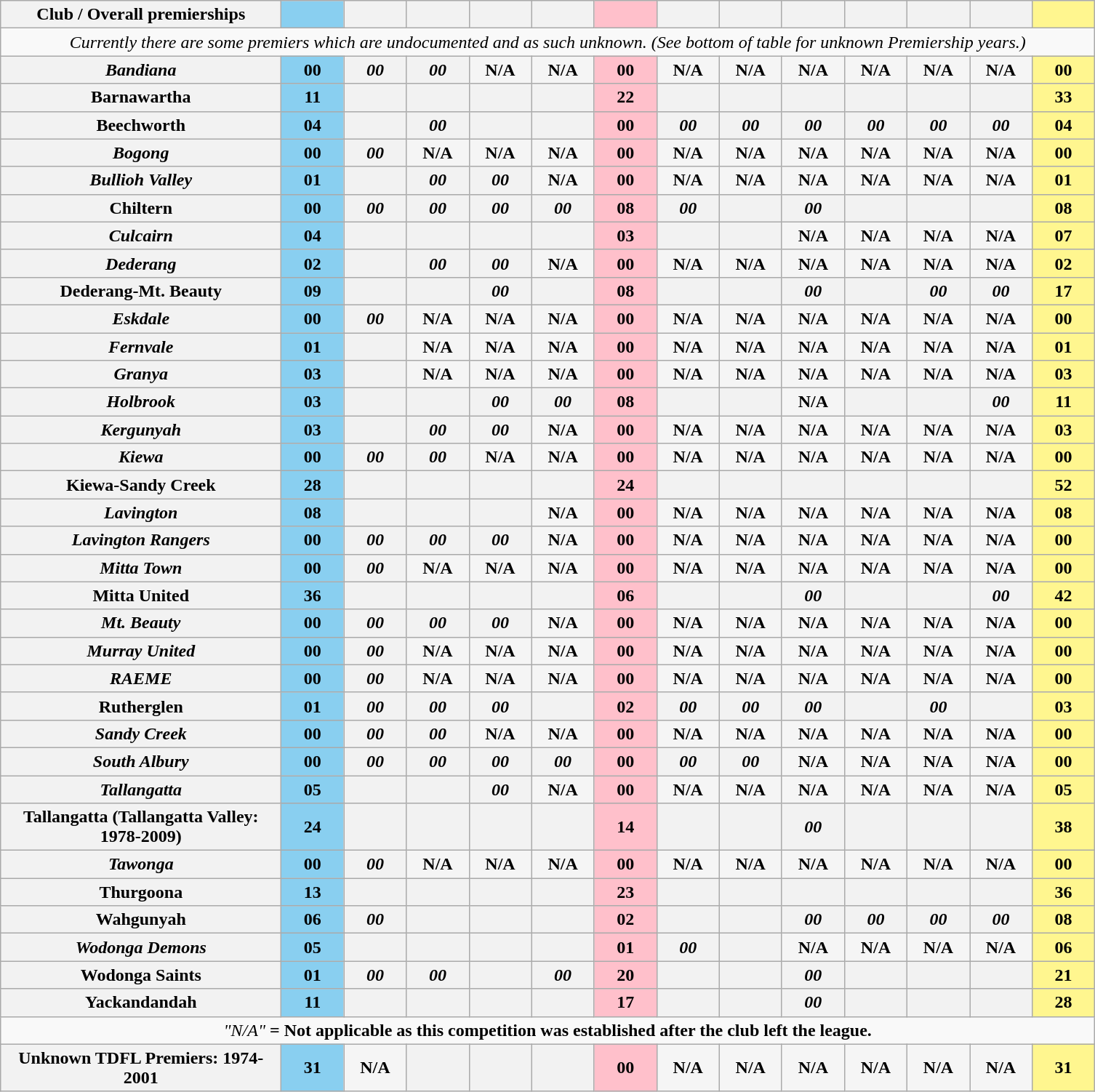<table class="wikitable sortable" style="text-align:left">
<tr>
<th width="250">Club / Overall premierships</th>
<th style="color:black; background:#89CFF0;" width="15"></th>
<th width="15"></th>
<th width="15"></th>
<th width="15"></th>
<th width="15"></th>
<th style="color:black; background:#FFC0CB;" width="15"></th>
<th width="15"></th>
<th width="15"></th>
<th width="15"></th>
<th width="15"></th>
<th width="15"></th>
<th width="15"></th>
<th style="color:black; background:#fff68f;" width="15"></th>
</tr>
<tr>
<td colspan="14" align="center"><em>Currently there are some premiers which are undocumented and as such unknown. (See bottom of table for unknown Premiership years.)</em></td>
</tr>
<tr>
<th><em>Bandiana</em></th>
<th style="color:black; background:#89CFF0;" width="50"><strong>00</strong></th>
<th width="50"><em>00</em></th>
<th width="50"><em>00</em></th>
<th style="background:#F5F5F5;" style="color:#CCCCCC;" width="50"><strong>N/A</strong></th>
<th style="background:#F5F5F5;" style="color:#CCCCCC;" width="50"><strong>N/A</strong></th>
<th style="color:black; background:#FFC0CB;" width="50"><strong>00</strong></th>
<th style="background:#F5F5F5;" style="color:#CCCCCC;" width="50"><strong>N/A</strong></th>
<th style="background:#F5F5F5;" style="color:#CCCCCC;" width="50"><strong>N/A</strong></th>
<th style="background:#F5F5F5;" style="color:#CCCCCC;" width="50"><strong>N/A</strong></th>
<th style="background:#F5F5F5;" style="color:#CCCCCC;" width="50"><strong>N/A</strong></th>
<th style="background:#F5F5F5;" style="color:#CCCCCC;" width="50"><strong>N/A</strong></th>
<th style="background:#F5F5F5;" style="color:#CCCCCC;" width="50"><strong>N/A</strong></th>
<th style="color:black; background:#fff68f;" width="50"><strong>00</strong></th>
</tr>
<tr>
<th><strong>Barnawartha</strong></th>
<th style="color:black; background:#89CFF0;" width="50"><strong>11</strong></th>
<th width="50"><em></em></th>
<th width="50"><em></em></th>
<th width="50"><em></em></th>
<th width="50"><em></em></th>
<th style="color:black; background:#FFC0CB;" width="50"><strong>22</strong></th>
<th width="50"><em></em></th>
<th width="50"><em></em></th>
<th width="50"><em></em></th>
<th width="50"><em></em></th>
<th width="50"><em></em></th>
<th width="50"><em></em></th>
<th style="color:black; background:#fff68f;" width="50"><strong>33</strong></th>
</tr>
<tr>
<th><strong>Beechworth</strong></th>
<th style="color:black; background:#89CFF0;" width="50"><strong>04</strong></th>
<th width="50"><em></em></th>
<th width="50"><em>00</em></th>
<th width="50"><em></em></th>
<th width="50"><em></em></th>
<th style="color:black; background:#FFC0CB;" width="50"><strong>00</strong></th>
<th width="50"><em>00</em></th>
<th width="50"><em>00</em></th>
<th width="50"><em>00</em></th>
<th width="50"><em>00</em></th>
<th width="50"><em>00</em></th>
<th width="50"><em>00</em></th>
<th style="color:black; background:#fff68f;" width="50"><strong>04</strong></th>
</tr>
<tr>
<th><em>Bogong</em></th>
<th style="color:black; background:#89CFF0;" width="50"><strong>00</strong></th>
<th width="50"><em>00</em></th>
<th style="background:#F5F5F5;" style="color:#CCCCCC;" width="50"><strong>N/A</strong></th>
<th style="background:#F5F5F5;" style="color:#CCCCCC;" width="50"><strong>N/A</strong></th>
<th style="background:#F5F5F5;" style="color:#CCCCCC;" width="50"><strong>N/A</strong></th>
<th style="color:black; background:#FFC0CB;" width="50"><strong>00</strong></th>
<th style="background:#F5F5F5;" style="color:#CCCCCC;" width="50"><strong>N/A</strong></th>
<th style="background:#F5F5F5;" style="color:#CCCCCC;" width="50"><strong>N/A</strong></th>
<th style="background:#F5F5F5;" style="color:#CCCCCC;" width="50"><strong>N/A</strong></th>
<th style="background:#F5F5F5;" style="color:#CCCCCC;" width="50"><strong>N/A</strong></th>
<th style="background:#F5F5F5;" style="color:#CCCCCC;" width="50"><strong>N/A</strong></th>
<th style="background:#F5F5F5;" style="color:#CCCCCC;" width="50"><strong>N/A</strong></th>
<th style="color:black; background:#fff68f;" width="50"><strong>00</strong></th>
</tr>
<tr>
<th><em>Bullioh Valley</em></th>
<th style="color:black; background:#89CFF0;" width="50"><strong>01</strong></th>
<th width="50"><em></em></th>
<th width="50"><em>00</em></th>
<th width="50"><em>00</em></th>
<th style="background:#F5F5F5;" style="color:#CCCCCC;" width="50"><strong>N/A</strong></th>
<th style="color:black; background:#FFC0CB;" width="50"><strong>00</strong></th>
<th style="background:#F5F5F5;" style="color:#CCCCCC;" width="50"><strong>N/A</strong></th>
<th style="background:#F5F5F5;" style="color:#CCCCCC;" width="50"><strong>N/A</strong></th>
<th style="background:#F5F5F5;" style="color:#CCCCCC;" width="50"><strong>N/A</strong></th>
<th style="background:#F5F5F5;" style="color:#CCCCCC;" width="50"><strong>N/A</strong></th>
<th style="background:#F5F5F5;" style="color:#CCCCCC;" width="50"><strong>N/A</strong></th>
<th style="background:#F5F5F5;" style="color:#CCCCCC;" width="50"><strong>N/A</strong></th>
<th style="color:black; background:#fff68f;" width="50"><strong>01</strong></th>
</tr>
<tr>
<th><strong>Chiltern</strong></th>
<th style="color:black; background:#89CFF0;" width="50"><strong>00</strong></th>
<th width="50"><em>00</em></th>
<th width="50"><em>00</em></th>
<th width="50"><em>00</em></th>
<th width="50"><em>00</em></th>
<th style="color:black; background:#FFC0CB;" width="50"><strong>08</strong></th>
<th width="50"><em>00</em></th>
<th width="50"><em></em></th>
<th width="50"><em>00</em></th>
<th width="50"><em></em></th>
<th width="50"><em></em></th>
<th width="50"><em></em></th>
<th style="color:black; background:#fff68f;" width="50"><strong>08</strong></th>
</tr>
<tr>
<th><em>Culcairn</em></th>
<th style="color:black; background:#89CFF0;" width="50"><strong>04</strong></th>
<th width="50"><em></em></th>
<th width="50"><em></em></th>
<th width="50"><em></em></th>
<th width="50"><em></em></th>
<th style="color:black; background:#FFC0CB;" width="50"><strong>03</strong></th>
<th width="50"><em></em></th>
<th width="50"><em></em></th>
<th style="background:#F5F5F5;" style="color:#CCCCCC;" width="50"><strong>N/A</strong></th>
<th style="background:#F5F5F5;" style="color:#CCCCCC;" width="50"><strong>N/A</strong></th>
<th style="background:#F5F5F5;" style="color:#CCCCCC;" width="50"><strong>N/A</strong></th>
<th style="background:#F5F5F5;" style="color:#CCCCCC;" width="50"><strong>N/A</strong></th>
<th style="color:black; background:#fff68f;" width="50"><strong>07</strong></th>
</tr>
<tr>
<th><em>Dederang</em></th>
<th style="color:black; background:#89CFF0;" width="50"><strong>02</strong></th>
<th width="50"><em></em></th>
<th width="50"><em>00</em></th>
<th width="50"><em>00</em></th>
<th style="background:#F5F5F5;" style="color:#CCCCCC;" width="50"><strong>N/A</strong></th>
<th style="color:black; background:#FFC0CB;" width="50"><strong>00</strong></th>
<th style="background:#F5F5F5;" style="color:#CCCCCC;" width="50"><strong>N/A</strong></th>
<th style="background:#F5F5F5;" style="color:#CCCCCC;" width="50"><strong>N/A</strong></th>
<th style="background:#F5F5F5;" style="color:#CCCCCC;" width="50"><strong>N/A</strong></th>
<th style="background:#F5F5F5;" style="color:#CCCCCC;" width="50"><strong>N/A</strong></th>
<th style="background:#F5F5F5;" style="color:#CCCCCC;" width="50"><strong>N/A</strong></th>
<th style="background:#F5F5F5;" style="color:#CCCCCC;" width="50"><strong>N/A</strong></th>
<th style="color:black; background:#fff68f;" width="50"><strong>02</strong></th>
</tr>
<tr>
<th><strong>Dederang-Mt. Beauty</strong></th>
<th style="color:black; background:#89CFF0;" width="50"><strong>09</strong></th>
<th width="50"><em></em></th>
<th width="50"><em></em></th>
<th width="50"><em>00</em></th>
<th width="50"><em></em></th>
<th style="color:black; background:#FFC0CB;" width="50"><strong>08</strong></th>
<th width="50"><em></em></th>
<th width="50"><em></em></th>
<th width="50"><em>00</em></th>
<th width="50"><em></em></th>
<th width="50"><em>00</em></th>
<th width="50"><em>00</em></th>
<th style="color:black; background:#fff68f;" width="50"><strong>17</strong></th>
</tr>
<tr>
<th><em>Eskdale</em></th>
<th style="color:black; background:#89CFF0;" width="50"><strong>00</strong></th>
<th width="50"><em>00</em></th>
<th style="background:#F5F5F5;" style="color:#CCCCCC;" width="50"><strong>N/A</strong></th>
<th style="background:#F5F5F5;" style="color:#CCCCCC;" width="50"><strong>N/A</strong></th>
<th style="background:#F5F5F5;" style="color:#CCCCCC;" width="50"><strong>N/A</strong></th>
<th style="color:black; background:#FFC0CB;" width="50"><strong>00</strong></th>
<th style="background:#F5F5F5;" style="color:#CCCCCC;" width="50"><strong>N/A</strong></th>
<th style="background:#F5F5F5;" style="color:#CCCCCC;" width="50"><strong>N/A</strong></th>
<th style="background:#F5F5F5;" style="color:#CCCCCC;" width="50"><strong>N/A</strong></th>
<th style="background:#F5F5F5;" style="color:#CCCCCC;" width="50"><strong>N/A</strong></th>
<th style="background:#F5F5F5;" style="color:#CCCCCC;" width="50"><strong>N/A</strong></th>
<th style="background:#F5F5F5;" style="color:#CCCCCC;" width="50"><strong>N/A</strong></th>
<th style="color:black; background:#fff68f;" width="50"><strong>00</strong></th>
</tr>
<tr>
<th><em>Fernvale</em></th>
<th style="color:black; background:#89CFF0;" width="50"><strong>01</strong></th>
<th width="50"><em></em></th>
<th style="background:#F5F5F5;" style="color:#CCCCCC;" width="50"><strong>N/A</strong></th>
<th style="background:#F5F5F5;" style="color:#CCCCCC;" width="50"><strong>N/A</strong></th>
<th style="background:#F5F5F5;" style="color:#CCCCCC;" width="50"><strong>N/A</strong></th>
<th style="color:black; background:#FFC0CB;" width="50"><strong>00</strong></th>
<th style="background:#F5F5F5;" style="color:#CCCCCC;" width="50"><strong>N/A</strong></th>
<th style="background:#F5F5F5;" style="color:#CCCCCC;" width="50"><strong>N/A</strong></th>
<th style="background:#F5F5F5;" style="color:#CCCCCC;" width="50"><strong>N/A</strong></th>
<th style="background:#F5F5F5;" style="color:#CCCCCC;" width="50"><strong>N/A</strong></th>
<th style="background:#F5F5F5;" style="color:#CCCCCC;" width="50"><strong>N/A</strong></th>
<th style="background:#F5F5F5;" style="color:#CCCCCC;" width="50"><strong>N/A</strong></th>
<th style="color:black; background:#fff68f;" width="50"><strong>01</strong></th>
</tr>
<tr>
<th><em>Granya</em></th>
<th style="color:black; background:#89CFF0;" width="50"><strong>03</strong></th>
<th width="50"><em></em></th>
<th style="background:#F5F5F5;" style="color:#CCCCCC;" width="50"><strong>N/A</strong></th>
<th style="background:#F5F5F5;" style="color:#CCCCCC;" width="50"><strong>N/A</strong></th>
<th style="background:#F5F5F5;" style="color:#CCCCCC;" width="50"><strong>N/A</strong></th>
<th style="color:black; background:#FFC0CB;" width="50"><strong>00</strong></th>
<th style="background:#F5F5F5;" style="color:#CCCCCC;" width="50"><strong>N/A</strong></th>
<th style="background:#F5F5F5;" style="color:#CCCCCC;" width="50"><strong>N/A</strong></th>
<th style="background:#F5F5F5;" style="color:#CCCCCC;" width="50"><strong>N/A</strong></th>
<th style="background:#F5F5F5;" style="color:#CCCCCC;" width="50"><strong>N/A</strong></th>
<th style="background:#F5F5F5;" style="color:#CCCCCC;" width="50"><strong>N/A</strong></th>
<th style="background:#F5F5F5;" style="color:#CCCCCC;" width="50"><strong>N/A</strong></th>
<th style="color:black; background:#fff68f;" width="50"><strong>03</strong></th>
</tr>
<tr>
<th><em>Holbrook</em></th>
<th style="color:black; background:#89CFF0;" width="50"><strong>03</strong></th>
<th width="50"><em></em></th>
<th width="50"><em></em></th>
<th width="50"><em>00</em></th>
<th width="50"><em>00</em></th>
<th style="color:black; background:#FFC0CB;" width="50"><strong>08</strong></th>
<th width="50"><em></em></th>
<th width="50"><em></em></th>
<th style="background:#F5F5F5;" style="color:#CCCCCC;" width="50"><strong>N/A</strong></th>
<th width="50"><em></em></th>
<th width="50"><em></em></th>
<th width="50"><em>00</em></th>
<th style="color:black; background:#fff68f;" width="50"><strong>11</strong></th>
</tr>
<tr>
<th><em>Kergunyah</em></th>
<th style="color:black; background:#89CFF0;" width="50"><strong>03</strong></th>
<th width="50"><em></em></th>
<th width="50"><em>00</em></th>
<th width="50"><em>00</em></th>
<th style="background:#F5F5F5;" style="color:#CCCCCC;" width="50"><strong>N/A</strong></th>
<th style="color:black; background:#FFC0CB;" width="50"><strong>00</strong></th>
<th style="background:#F5F5F5;" style="color:#CCCCCC;" width="50"><strong>N/A</strong></th>
<th style="background:#F5F5F5;" style="color:#CCCCCC;" width="50"><strong>N/A</strong></th>
<th style="background:#F5F5F5;" style="color:#CCCCCC;" width="50"><strong>N/A</strong></th>
<th style="background:#F5F5F5;" style="color:#CCCCCC;" width="50"><strong>N/A</strong></th>
<th style="background:#F5F5F5;" style="color:#CCCCCC;" width="50"><strong>N/A</strong></th>
<th style="background:#F5F5F5;" style="color:#CCCCCC;" width="50"><strong>N/A</strong></th>
<th style="color:black; background:#fff68f;" width="50"><strong>03</strong></th>
</tr>
<tr>
<th><em>Kiewa</em></th>
<th style="color:black; background:#89CFF0;" width="50"><strong>00</strong></th>
<th width="50"><em>00</em></th>
<th width="50"><em>00</em></th>
<th style="background:#F5F5F5;" style="color:#CCCCCC;" width="50"><strong>N/A</strong></th>
<th style="background:#F5F5F5;" style="color:#CCCCCC;" width="50"><strong>N/A</strong></th>
<th style="color:black; background:#FFC0CB;" width="50"><strong>00</strong></th>
<th style="background:#F5F5F5;" style="color:#CCCCCC;" width="50"><strong>N/A</strong></th>
<th style="background:#F5F5F5;" style="color:#CCCCCC;" width="50"><strong>N/A</strong></th>
<th style="background:#F5F5F5;" style="color:#CCCCCC;" width="50"><strong>N/A</strong></th>
<th style="background:#F5F5F5;" style="color:#CCCCCC;" width="50"><strong>N/A</strong></th>
<th style="background:#F5F5F5;" style="color:#CCCCCC;" width="50"><strong>N/A</strong></th>
<th style="background:#F5F5F5;" style="color:#CCCCCC;" width="50"><strong>N/A</strong></th>
<th style="color:black; background:#fff68f;" width="50"><strong>00</strong></th>
</tr>
<tr>
<th><strong>Kiewa-Sandy Creek</strong></th>
<th style="color:black; background:#89CFF0;" width="50"><strong>28</strong></th>
<th width="50"><em></em></th>
<th width="50"><em></em></th>
<th width="50"><em></em></th>
<th width="50"><em></em></th>
<th style="color:black; background:#FFC0CB;" width="50"><strong>24</strong></th>
<th width="50"><em></em></th>
<th width="50"><em></em></th>
<th width="50"><em></em></th>
<th width="50"><em></em></th>
<th width="50"><em></em></th>
<th width="50"><em></em></th>
<th style="color:black; background:#fff68f;" width="50"><strong>52</strong></th>
</tr>
<tr>
<th><em>Lavington</em></th>
<th style="color:black; background:#89CFF0;" width="50"><strong>08</strong></th>
<th width="50"><em></em></th>
<th width="50"><em></em></th>
<th width="50"><em></em></th>
<th style="background:#F5F5F5;" style="color:#CCCCCC;" width="50"><strong>N/A</strong></th>
<th style="color:black; background:#FFC0CB;" width="50"><strong>00</strong></th>
<th style="background:#F5F5F5;" style="color:#CCCCCC;" width="50"><strong>N/A</strong></th>
<th style="background:#F5F5F5;" style="color:#CCCCCC;" width="50"><strong>N/A</strong></th>
<th style="background:#F5F5F5;" style="color:#CCCCCC;" width="50"><strong>N/A</strong></th>
<th style="background:#F5F5F5;" style="color:#CCCCCC;" width="50"><strong>N/A</strong></th>
<th style="background:#F5F5F5;" style="color:#CCCCCC;" width="50"><strong>N/A</strong></th>
<th style="background:#F5F5F5;" style="color:#CCCCCC;" width="50"><strong>N/A</strong></th>
<th style="color:black; background:#fff68f;" width="50"><strong>08</strong></th>
</tr>
<tr>
<th><em>Lavington Rangers</em></th>
<th style="color:black; background:#89CFF0;" width="50"><strong>00</strong></th>
<th width="50"><em>00</em></th>
<th width="50"><em>00</em></th>
<th width="50"><em>00</em></th>
<th style="background:#F5F5F5;" style="color:#CCCCCC;" width="50"><strong>N/A</strong></th>
<th style="color:black; background:#FFC0CB;" width="50"><strong>00</strong></th>
<th style="background:#F5F5F5;" style="color:#CCCCCC;" width="50"><strong>N/A</strong></th>
<th style="background:#F5F5F5;" style="color:#CCCCCC;" width="50"><strong>N/A</strong></th>
<th style="background:#F5F5F5;" style="color:#CCCCCC;" width="50"><strong>N/A</strong></th>
<th style="background:#F5F5F5;" style="color:#CCCCCC;" width="50"><strong>N/A</strong></th>
<th style="background:#F5F5F5;" style="color:#CCCCCC;" width="50"><strong>N/A</strong></th>
<th style="background:#F5F5F5;" style="color:#CCCCCC;" width="50"><strong>N/A</strong></th>
<th style="color:black; background:#fff68f;" width="50"><strong>00</strong></th>
</tr>
<tr>
<th><em>Mitta Town</em></th>
<th style="color:black; background:#89CFF0;" width="50"><strong>00</strong></th>
<th width="50"><em>00</em></th>
<th style="background:#F5F5F5;" style="color:#CCCCCC;" width="50"><strong>N/A</strong></th>
<th style="background:#F5F5F5;" style="color:#CCCCCC;" width="50"><strong>N/A</strong></th>
<th style="background:#F5F5F5;" style="color:#CCCCCC;" width="50"><strong>N/A</strong></th>
<th style="color:black; background:#FFC0CB;" width="50"><strong>00</strong></th>
<th style="background:#F5F5F5;" style="color:#CCCCCC;" width="50"><strong>N/A</strong></th>
<th style="background:#F5F5F5;" style="color:#CCCCCC;" width="50"><strong>N/A</strong></th>
<th style="background:#F5F5F5;" style="color:#CCCCCC;" width="50"><strong>N/A</strong></th>
<th style="background:#F5F5F5;" style="color:#CCCCCC;" width="50"><strong>N/A</strong></th>
<th style="background:#F5F5F5;" style="color:#CCCCCC;" width="50"><strong>N/A</strong></th>
<th style="background:#F5F5F5;" style="color:#CCCCCC;" width="50"><strong>N/A</strong></th>
<th style="color:black; background:#fff68f;" width="50"><strong>00</strong></th>
</tr>
<tr>
<th><strong>Mitta United</strong></th>
<th style="color:black; background:#89CFF0;" width="50"><strong>36</strong></th>
<th width="50"><em></em></th>
<th width="50"><em></em></th>
<th width="50"><em></em></th>
<th width="50"><em></em></th>
<th style="color:black; background:#FFC0CB;" width="50"><strong>06</strong></th>
<th width="50"><em></em></th>
<th width="50"><em></em></th>
<th width="50"><em>00</em></th>
<th width="50"><em></em></th>
<th width="50"><em></em></th>
<th width="50"><em>00</em></th>
<th style="color:black; background:#fff68f;" width="50"><strong>42</strong></th>
</tr>
<tr>
<th><em>Mt. Beauty</em></th>
<th style="color:black; background:#89CFF0;" width="50"><strong>00</strong></th>
<th width="50"><em>00</em></th>
<th width="50"><em>00</em></th>
<th width="50"><em>00</em></th>
<th style="background:#F5F5F5;" style="color:#CCCCCC;" width="50"><strong>N/A</strong></th>
<th style="color:black; background:#FFC0CB;" width="50"><strong>00</strong></th>
<th style="background:#F5F5F5;" style="color:#CCCCCC;" width="50"><strong>N/A</strong></th>
<th style="background:#F5F5F5;" style="color:#CCCCCC;" width="50"><strong>N/A</strong></th>
<th style="background:#F5F5F5;" style="color:#CCCCCC;" width="50"><strong>N/A</strong></th>
<th style="background:#F5F5F5;" style="color:#CCCCCC;" width="50"><strong>N/A</strong></th>
<th style="background:#F5F5F5;" style="color:#CCCCCC;" width="50"><strong>N/A</strong></th>
<th style="background:#F5F5F5;" style="color:#CCCCCC;" width="50"><strong>N/A</strong></th>
<th style="color:black; background:#fff68f;" width="50"><strong>00</strong></th>
</tr>
<tr>
<th><em>Murray United</em></th>
<th style="color:black; background:#89CFF0;" width="50"><strong>00</strong></th>
<th width="50"><em>00</em></th>
<th style="background:#F5F5F5;" style="color:#CCCCCC;" width="50"><strong>N/A</strong></th>
<th style="background:#F5F5F5;" style="color:#CCCCCC;" width="50"><strong>N/A</strong></th>
<th style="background:#F5F5F5;" style="color:#CCCCCC;" width="50"><strong>N/A</strong></th>
<th style="color:black; background:#FFC0CB;" width="50"><strong>00</strong></th>
<th style="background:#F5F5F5;" style="color:#CCCCCC;" width="50"><strong>N/A</strong></th>
<th style="background:#F5F5F5;" style="color:#CCCCCC;" width="50"><strong>N/A</strong></th>
<th style="background:#F5F5F5;" style="color:#CCCCCC;" width="50"><strong>N/A</strong></th>
<th style="background:#F5F5F5;" style="color:#CCCCCC;" width="50"><strong>N/A</strong></th>
<th style="background:#F5F5F5;" style="color:#CCCCCC;" width="50"><strong>N/A</strong></th>
<th style="background:#F5F5F5;" style="color:#CCCCCC;" width="50"><strong>N/A</strong></th>
<th style="color:black; background:#fff68f;" width="50"><strong>00</strong></th>
</tr>
<tr>
<th><em>RAEME</em></th>
<th style="color:black; background:#89CFF0;" width="50"><strong>00</strong></th>
<th width="50"><em>00</em></th>
<th style="background:#F5F5F5;" style="color:#CCCCCC;" width="50"><strong>N/A</strong></th>
<th style="background:#F5F5F5;" style="color:#CCCCCC;" width="50"><strong>N/A</strong></th>
<th style="background:#F5F5F5;" style="color:#CCCCCC;" width="50"><strong>N/A</strong></th>
<th style="color:black; background:#FFC0CB;" width="50"><strong>00</strong></th>
<th style="background:#F5F5F5;" style="color:#CCCCCC;" width="50"><strong>N/A</strong></th>
<th style="background:#F5F5F5;" style="color:#CCCCCC;" width="50"><strong>N/A</strong></th>
<th style="background:#F5F5F5;" style="color:#CCCCCC;" width="50"><strong>N/A</strong></th>
<th style="background:#F5F5F5;" style="color:#CCCCCC;" width="50"><strong>N/A</strong></th>
<th style="background:#F5F5F5;" style="color:#CCCCCC;" width="50"><strong>N/A</strong></th>
<th style="background:#F5F5F5;" style="color:#CCCCCC;" width="50"><strong>N/A</strong></th>
<th style="color:black; background:#fff68f;" width="50"><strong>00</strong></th>
</tr>
<tr>
<th><strong>Rutherglen</strong></th>
<th style="color:black; background:#89CFF0;" width="50"><strong>01</strong></th>
<th width="50"><em>00</em></th>
<th width="50"><em>00</em></th>
<th width="50"><em>00</em></th>
<th width="50"><em></em></th>
<th style="color:black; background:#FFC0CB;" width="50"><strong>02</strong></th>
<th width="50"><em>00</em></th>
<th width="50"><em>00</em></th>
<th width="50"><em>00</em></th>
<th width="50"><em></em></th>
<th width="50"><em>00</em></th>
<th width="50"><em></em></th>
<th style="color:black; background:#fff68f;" width="50"><strong>03</strong></th>
</tr>
<tr>
<th><em>Sandy Creek</em></th>
<th style="color:black; background:#89CFF0;" width="50"><strong>00</strong></th>
<th width="50"><em>00</em></th>
<th width="50"><em>00</em></th>
<th style="background:#F5F5F5;" style="color:#CCCCCC;" width="50"><strong>N/A</strong></th>
<th style="background:#F5F5F5;" style="color:#CCCCCC;" width="50"><strong>N/A</strong></th>
<th style="color:black; background:#FFC0CB;" width="50"><strong>00</strong></th>
<th style="background:#F5F5F5;" style="color:#CCCCCC;" width="50"><strong>N/A</strong></th>
<th style="background:#F5F5F5;" style="color:#CCCCCC;" width="50"><strong>N/A</strong></th>
<th style="background:#F5F5F5;" style="color:#CCCCCC;" width="50"><strong>N/A</strong></th>
<th style="background:#F5F5F5;" style="color:#CCCCCC;" width="50"><strong>N/A</strong></th>
<th style="background:#F5F5F5;" style="color:#CCCCCC;" width="50"><strong>N/A</strong></th>
<th style="background:#F5F5F5;" style="color:#CCCCCC;" width="50"><strong>N/A</strong></th>
<th style="color:black; background:#fff68f;" width="50"><strong>00</strong></th>
</tr>
<tr>
<th><em>South Albury</em></th>
<th style="color:black; background:#89CFF0;" width="50"><strong>00</strong></th>
<th width="50"><em>00</em></th>
<th width="50"><em>00</em></th>
<th width="50"><em>00</em></th>
<th width="50"><em>00</em></th>
<th style="color:black; background:#FFC0CB;" width="50"><strong>00</strong></th>
<th width="50"><em>00</em></th>
<th width="50"><em>00</em></th>
<th style="background:#F5F5F5;" style="color:#CCCCCC;" width="50"><strong>N/A</strong></th>
<th style="background:#F5F5F5;" style="color:#CCCCCC;" width="50"><strong>N/A</strong></th>
<th style="background:#F5F5F5;" style="color:#CCCCCC;" width="50"><strong>N/A</strong></th>
<th style="background:#F5F5F5;" style="color:#CCCCCC;" width="50"><strong>N/A</strong></th>
<th style="color:black; background:#fff68f;" width="50"><strong>00</strong></th>
</tr>
<tr>
<th><em> Tallangatta</em></th>
<th style="color:black; background:#89CFF0;" width="50"><strong>05</strong></th>
<th width="50"><em></em></th>
<th width="50"><em></em></th>
<th width="50"><em>00</em></th>
<th style="background:#F5F5F5;" style="color:#CCCCCC;" width="50"><strong>N/A</strong></th>
<th style="color:black; background:#FFC0CB;" width="50"><strong>00</strong></th>
<th style="background:#F5F5F5;" style="color:#CCCCCC;" width="50"><strong>N/A</strong></th>
<th style="background:#F5F5F5;" style="color:#CCCCCC;" width="50"><strong>N/A</strong></th>
<th style="background:#F5F5F5;" style="color:#CCCCCC;" width="50"><strong>N/A</strong></th>
<th style="background:#F5F5F5;" style="color:#CCCCCC;" width="50"><strong>N/A</strong></th>
<th style="background:#F5F5F5;" style="color:#CCCCCC;" width="50"><strong>N/A</strong></th>
<th style="background:#F5F5F5;" style="color:#CCCCCC;" width="50"><strong>N/A</strong></th>
<th style="color:black; background:#fff68f;" width="50"><strong>05</strong></th>
</tr>
<tr>
<th><strong>Tallangatta (Tallangatta Valley: 1978-2009)</strong></th>
<th style="color:black; background:#89CFF0;" width="50"><strong>24</strong></th>
<th width="50"><em></em></th>
<th width="50"><em></em></th>
<th width="50"><em></em></th>
<th width="50"><em></em></th>
<th style="color:black; background:#FFC0CB;" width="50"><strong>14</strong></th>
<th width="50"><em></em></th>
<th width="50"><em></em></th>
<th width="50"><em>00</em></th>
<th width="50"><em></em></th>
<th width="50"><em></em></th>
<th width="50"><em></em></th>
<th style="color:black; background:#fff68f;" width="50"><strong>38</strong></th>
</tr>
<tr>
<th><em> Tawonga</em></th>
<th style="color:black; background:#89CFF0;" width="50"><strong>00</strong></th>
<th width="50"><em>00</em></th>
<th style="background:#F5F5F5;" style="color:#CCCCCC;" width="50"><strong>N/A</strong></th>
<th style="background:#F5F5F5;" style="color:#CCCCCC;" width="50"><strong>N/A</strong></th>
<th style="background:#F5F5F5;" style="color:#CCCCCC;" width="50"><strong>N/A</strong></th>
<th style="color:black; background:#FFC0CB;" width="50"><strong>00</strong></th>
<th style="background:#F5F5F5;" style="color:#CCCCCC;" width="50"><strong>N/A</strong></th>
<th style="background:#F5F5F5;" style="color:#CCCCCC;" width="50"><strong>N/A</strong></th>
<th style="background:#F5F5F5;" style="color:#CCCCCC;" width="50"><strong>N/A</strong></th>
<th style="background:#F5F5F5;" style="color:#CCCCCC;" width="50"><strong>N/A</strong></th>
<th style="background:#F5F5F5;" style="color:#CCCCCC;" width="50"><strong>N/A</strong></th>
<th style="background:#F5F5F5;" style="color:#CCCCCC;" width="50"><strong>N/A</strong></th>
<th style="color:black; background:#fff68f;" width="50"><strong>00</strong></th>
</tr>
<tr>
<th><strong>Thurgoona</strong></th>
<th style="color:black; background:#89CFF0;" width="50"><strong>13</strong></th>
<th width="50"><em></em></th>
<th width="50"><em></em></th>
<th width="50"><em></em></th>
<th width="50"><em></em></th>
<th style="color:black; background:#FFC0CB;" width="50"><strong>23</strong></th>
<th width="50"><em></em></th>
<th width="50"><em></em></th>
<th width="50"><em></em></th>
<th width="50"><em></em></th>
<th width="50"><em></em></th>
<th width="50"><em></em></th>
<th style="color:black; background:#fff68f;" width="50"><strong>36</strong></th>
</tr>
<tr>
<th><strong>Wahgunyah</strong></th>
<th style="color:black; background:#89CFF0;" width="50"><strong>06</strong></th>
<th width="50"><em>00</em></th>
<th width="50"><em></em></th>
<th width="50"><em></em></th>
<th width="50"><em></em></th>
<th style="color:black; background:#FFC0CB;" width="50"><strong>02</strong></th>
<th width="50"><em></em></th>
<th width="50"><em></em></th>
<th width="50"><em>00</em></th>
<th width="50"><em>00</em></th>
<th width="50"><em>00</em></th>
<th width="50"><em>00</em></th>
<th style="color:black; background:#fff68f;" width="50"><strong>08</strong></th>
</tr>
<tr>
<th><em>Wodonga Demons</em></th>
<th style="color:black; background:#89CFF0;" width="50"><strong>05</strong></th>
<th width="50"><em></em></th>
<th width="50"><em></em></th>
<th width="50"><em></em></th>
<th width="50"><em></em></th>
<th style="color:black; background:#FFC0CB;" width="50"><strong>01</strong></th>
<th width="50"><em>00</em></th>
<th width="50"><em></em></th>
<th style="background:#F5F5F5;" style="color:#CCCCCC;" width="50"><strong>N/A</strong></th>
<th style="background:#F5F5F5;" style="color:#CCCCCC;" width="50"><strong>N/A</strong></th>
<th style="background:#F5F5F5;" style="color:#CCCCCC;" width="50"><strong>N/A</strong></th>
<th style="background:#F5F5F5;" style="color:#CCCCCC;" width="50"><strong>N/A</strong></th>
<th style="color:black; background:#fff68f;" width="50"><strong>06</strong></th>
</tr>
<tr>
<th><strong>Wodonga Saints</strong></th>
<th style="color:black; background:#89CFF0;" width="50"><strong>01</strong></th>
<th width="50"><em>00</em></th>
<th width="50"><em>00</em></th>
<th width="50"><em></em></th>
<th width="50"><em>00</em></th>
<th style="color:black; background:#FFC0CB;" width="50"><strong>20</strong></th>
<th width="50"><em></em></th>
<th width="50"><em></em></th>
<th width="50"><em>00</em></th>
<th width="50"><em></em></th>
<th width="50"><em></em></th>
<th width="50"><em></em></th>
<th style="color:black; background:#fff68f;" width="50"><strong>21</strong></th>
</tr>
<tr>
<th><strong>Yackandandah</strong></th>
<th style="color:black; background:#89CFF0;" width="50"><strong>11</strong></th>
<th width="50"><em></em></th>
<th width="50"><em></em></th>
<th width="50"><em></em></th>
<th width="50"><em></em></th>
<th style="color:black; background:#FFC0CB;" width="50"><strong>17</strong></th>
<th width="50"><em></em></th>
<th width="50"><em></em></th>
<th width="50"><em>00</em></th>
<th width="50"><em></em></th>
<th width="50"><em></em></th>
<th width="50"><em></em></th>
<th style="color:black; background:#fff68f;" width="50"><strong>28</strong></th>
</tr>
<tr>
<td colspan="14" align="center"><em>"N/A"<strong> </em>= Not applicable as this competition was established after the club left the league.<em></td>
</tr>
<tr>
<th>Unknown TDFL Premiers: 1974-2001</th>
<th style="color:black; background:#89CFF0;" width="50"></strong>31<strong></th>
<th style="background:#F5F5F5;" style="color:#CCCCCC;" width="50"></strong>N/A<strong></th>
<th width="50"></em><em></th>
<th width="50"></em><em></th>
<th width="50"></em><em></th>
<th style="color:black; background:#FFC0CB;" width="50"></strong>00<strong></th>
<th style="background:#F5F5F5;" style="color:#CCCCCC;" width="50"></strong>N/A<strong></th>
<th style="background:#F5F5F5;" style="color:#CCCCCC;" width="50"></strong>N/A<strong></th>
<th style="background:#F5F5F5;" style="color:#CCCCCC;" width="50"></strong>N/A<strong></th>
<th style="background:#F5F5F5;" style="color:#CCCCCC;" width="50"></strong>N/A<strong></th>
<th style="background:#F5F5F5;" style="color:#CCCCCC;" width="50"></strong>N/A<strong></th>
<th style="background:#F5F5F5;" style="color:#CCCCCC;" width="50"></strong>N/A<strong></th>
<th style="color:black; background:#fff68f;" width="50"></strong>31<strong></th>
</tr>
</table>
